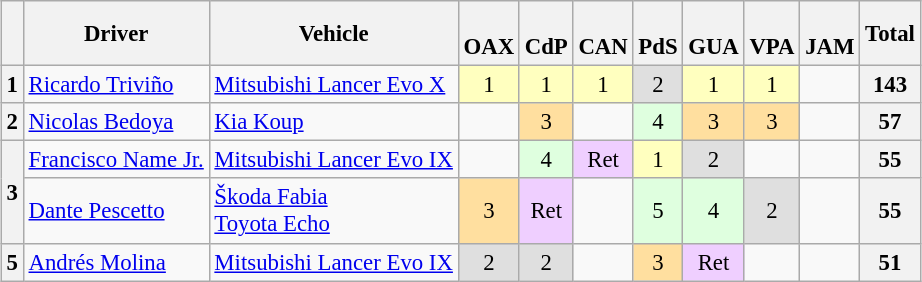<table>
<tr>
<td valign="top"><br><table class="wikitable" style="font-size: 95%; text-align: center;">
<tr>
<th></th>
<th>Driver</th>
<th>Vehicle</th>
<th><br>OAX</th>
<th><br>CdP</th>
<th><br>CAN</th>
<th><br>PdS</th>
<th><br>GUA</th>
<th><br>VPA</th>
<th><br>JAM</th>
<th>Total</th>
</tr>
<tr>
<th>1</th>
<td align=left> <a href='#'>Ricardo Triviño</a></td>
<td align=left><a href='#'>Mitsubishi Lancer Evo X</a></td>
<td style="background:#ffffbf;">1</td>
<td style="background:#ffffbf;">1</td>
<td style="background:#ffffbf;">1</td>
<td style="background:#dfdfdf;">2</td>
<td style="background:#ffffbf;">1</td>
<td style="background:#ffffbf;">1</td>
<td></td>
<th>143</th>
</tr>
<tr>
<th>2</th>
<td align=left> <a href='#'>Nicolas Bedoya</a></td>
<td align=left><a href='#'>Kia Koup</a></td>
<td></td>
<td style="background:#ffdf9f;">3</td>
<td></td>
<td style="background:#dfffdf;">4</td>
<td style="background:#ffdf9f;">3</td>
<td style="background:#ffdf9f;">3</td>
<td></td>
<th>57</th>
</tr>
<tr>
<th rowspan=2>3</th>
<td align=left> <a href='#'>Francisco Name Jr.</a></td>
<td align=left><a href='#'>Mitsubishi Lancer Evo IX</a></td>
<td></td>
<td style="background:#dfffdf;">4</td>
<td style="background:#efcfff;">Ret</td>
<td style="background:#ffffbf;">1</td>
<td style="background:#dfdfdf;">2</td>
<td></td>
<td></td>
<th>55</th>
</tr>
<tr>
<td align=left> <a href='#'>Dante Pescetto</a></td>
<td align=left><a href='#'>Škoda Fabia</a><br><a href='#'>Toyota Echo</a></td>
<td style="background:#ffdf9f;">3</td>
<td style="background:#efcfff;">Ret</td>
<td></td>
<td style="background:#dfffdf;">5</td>
<td style="background:#dfffdf;">4</td>
<td style="background:#dfdfdf;">2</td>
<td></td>
<th>55</th>
</tr>
<tr>
<th>5</th>
<td align=left> <a href='#'>Andrés Molina</a></td>
<td align=left><a href='#'>Mitsubishi Lancer Evo IX</a></td>
<td style="background:#dfdfdf;">2</td>
<td style="background:#dfdfdf;">2</td>
<td></td>
<td style="background:#ffdf9f;">3</td>
<td style="background:#efcfff;">Ret</td>
<td></td>
<td></td>
<th>51</th>
</tr>
</table>
</td>
<td><br></td>
</tr>
</table>
